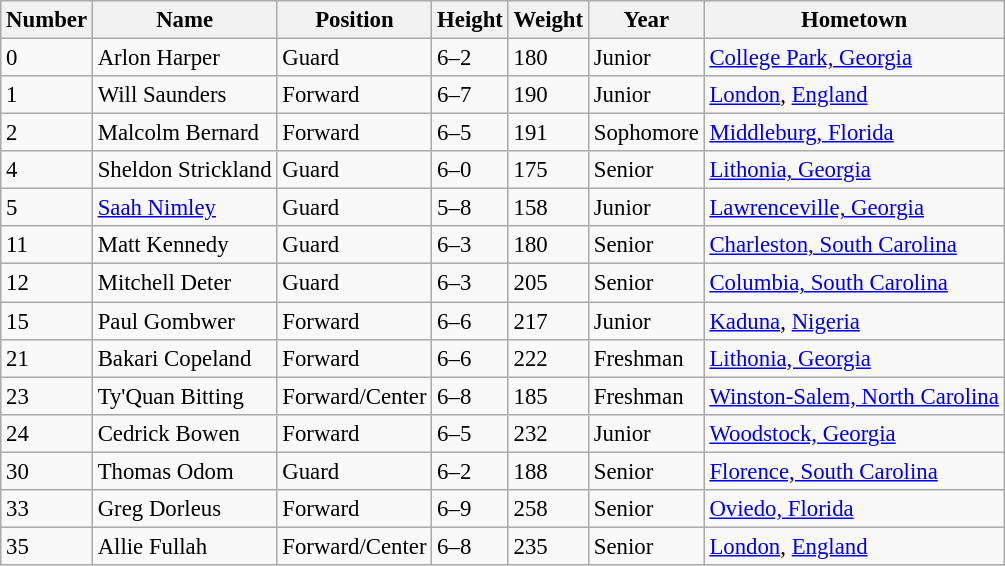<table class="wikitable sortable" style="font-size: 95%;">
<tr>
<th>Number</th>
<th>Name</th>
<th>Position</th>
<th>Height</th>
<th>Weight</th>
<th>Year</th>
<th>Hometown</th>
</tr>
<tr>
<td>0</td>
<td>Arlon Harper</td>
<td>Guard</td>
<td>6–2</td>
<td>180</td>
<td>Junior</td>
<td><a href='#'>College Park, Georgia</a></td>
</tr>
<tr>
<td>1</td>
<td>Will Saunders</td>
<td>Forward</td>
<td>6–7</td>
<td>190</td>
<td>Junior</td>
<td><a href='#'>London</a>, <a href='#'>England</a></td>
</tr>
<tr>
<td>2</td>
<td>Malcolm Bernard</td>
<td>Forward</td>
<td>6–5</td>
<td>191</td>
<td>Sophomore</td>
<td><a href='#'>Middleburg, Florida</a></td>
</tr>
<tr>
<td>4</td>
<td>Sheldon Strickland</td>
<td>Guard</td>
<td>6–0</td>
<td>175</td>
<td>Senior</td>
<td><a href='#'>Lithonia, Georgia</a></td>
</tr>
<tr>
<td>5</td>
<td><a href='#'>Saah Nimley</a></td>
<td>Guard</td>
<td>5–8</td>
<td>158</td>
<td>Junior</td>
<td><a href='#'>Lawrenceville, Georgia</a></td>
</tr>
<tr>
<td>11</td>
<td>Matt Kennedy</td>
<td>Guard</td>
<td>6–3</td>
<td>180</td>
<td>Senior</td>
<td><a href='#'>Charleston, South Carolina</a></td>
</tr>
<tr>
<td>12</td>
<td>Mitchell Deter</td>
<td>Guard</td>
<td>6–3</td>
<td>205</td>
<td>Senior</td>
<td><a href='#'>Columbia, South Carolina</a></td>
</tr>
<tr>
<td>15</td>
<td>Paul Gombwer</td>
<td>Forward</td>
<td>6–6</td>
<td>217</td>
<td>Junior</td>
<td><a href='#'>Kaduna</a>, <a href='#'>Nigeria</a></td>
</tr>
<tr>
<td>21</td>
<td>Bakari Copeland</td>
<td>Forward</td>
<td>6–6</td>
<td>222</td>
<td>Freshman</td>
<td><a href='#'>Lithonia, Georgia</a></td>
</tr>
<tr>
<td>23</td>
<td>Ty'Quan Bitting</td>
<td>Forward/Center</td>
<td>6–8</td>
<td>185</td>
<td>Freshman</td>
<td><a href='#'>Winston-Salem, North Carolina</a></td>
</tr>
<tr>
<td>24</td>
<td>Cedrick Bowen</td>
<td>Forward</td>
<td>6–5</td>
<td>232</td>
<td>Junior</td>
<td><a href='#'>Woodstock, Georgia</a></td>
</tr>
<tr>
<td>30</td>
<td>Thomas Odom</td>
<td>Guard</td>
<td>6–2</td>
<td>188</td>
<td>Senior</td>
<td><a href='#'>Florence, South Carolina</a></td>
</tr>
<tr>
<td>33</td>
<td>Greg Dorleus</td>
<td>Forward</td>
<td>6–9</td>
<td>258</td>
<td>Senior</td>
<td><a href='#'>Oviedo, Florida</a></td>
</tr>
<tr>
<td>35</td>
<td>Allie Fullah</td>
<td>Forward/Center</td>
<td>6–8</td>
<td>235</td>
<td>Senior</td>
<td><a href='#'>London</a>, <a href='#'>England</a></td>
</tr>
</table>
